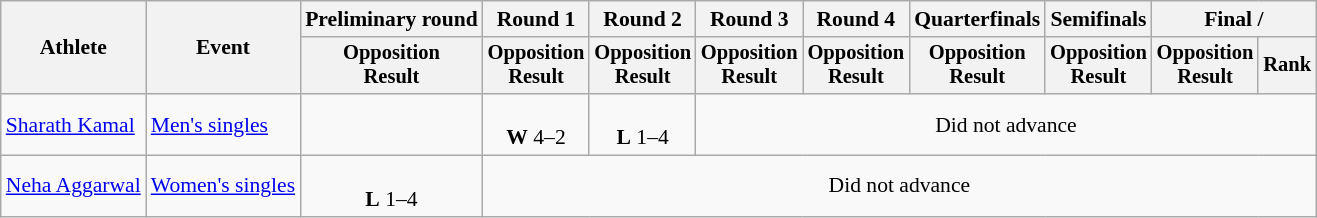<table class="wikitable" style="font-size:90%">
<tr>
<th rowspan="2">Athlete</th>
<th rowspan="2">Event</th>
<th>Preliminary round</th>
<th>Round 1</th>
<th>Round 2</th>
<th>Round 3</th>
<th>Round 4</th>
<th>Quarterfinals</th>
<th>Semifinals</th>
<th colspan=2>Final / </th>
</tr>
<tr style="font-size:95%">
<th>Opposition<br>Result</th>
<th>Opposition<br>Result</th>
<th>Opposition<br>Result</th>
<th>Opposition<br>Result</th>
<th>Opposition<br>Result</th>
<th>Opposition<br>Result</th>
<th>Opposition<br>Result</th>
<th>Opposition<br>Result</th>
<th>Rank</th>
</tr>
<tr align=center>
<td align=left><a href='#'>Sharath Kamal</a></td>
<td align=left><a href='#'>Men's singles</a></td>
<td></td>
<td><br><strong>W</strong> 4–2</td>
<td><br><strong>L</strong> 1–4</td>
<td colspan=6>Did not advance</td>
</tr>
<tr align=center>
<td align=left><a href='#'>Neha Aggarwal</a></td>
<td align=left><a href='#'>Women's singles</a></td>
<td><br><strong>L</strong> 1–4</td>
<td colspan=8>Did not advance</td>
</tr>
</table>
